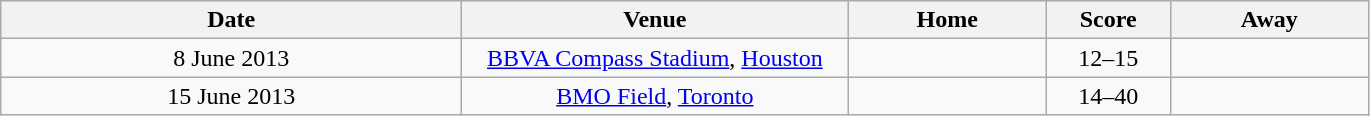<table class="wikitable" style="text-align:center;">
<tr>
<th style="width:300px;">Date</th>
<th style="width:250px;">Venue</th>
<th style="width:125px;">Home</th>
<th width="75">Score</th>
<th style="width:125px;">Away</th>
</tr>
<tr>
<td>8 June 2013</td>
<td><a href='#'>BBVA Compass Stadium</a>, <a href='#'>Houston</a></td>
<td></td>
<td>12–15</td>
<td></td>
</tr>
<tr>
<td>15 June 2013</td>
<td><a href='#'>BMO Field</a>, <a href='#'>Toronto</a></td>
<td></td>
<td>14–40</td>
<td></td>
</tr>
</table>
